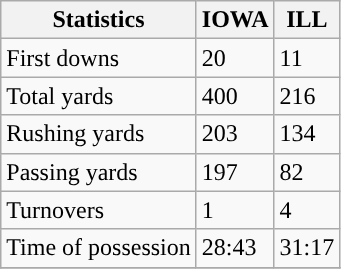<table class="wikitable">
<tr>
<th>Statistics</th>
<th>IOWA</th>
<th>ILL</th>
</tr>
<tr>
<td>First downs</td>
<td>20</td>
<td>11</td>
</tr>
<tr>
<td>Total yards</td>
<td>400</td>
<td>216</td>
</tr>
<tr>
<td>Rushing yards</td>
<td>203</td>
<td>134</td>
</tr>
<tr>
<td>Passing yards</td>
<td>197</td>
<td>82</td>
</tr>
<tr>
<td>Turnovers</td>
<td>1</td>
<td>4</td>
</tr>
<tr>
<td>Time of possession</td>
<td>28:43</td>
<td>31:17</td>
</tr>
<tr>
</tr>
</table>
